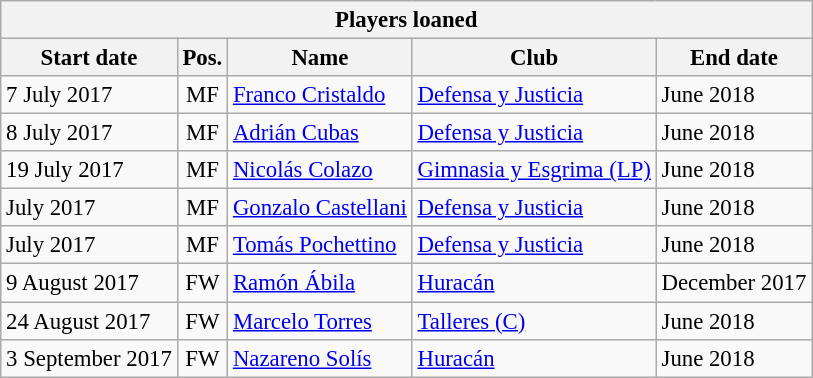<table class="wikitable" style="font-size:95%;">
<tr>
<th colspan="6">Players loaned</th>
</tr>
<tr>
<th>Start date</th>
<th>Pos.</th>
<th>Name</th>
<th>Club</th>
<th>End date</th>
</tr>
<tr>
<td>7 July 2017</td>
<td align="center">MF</td>
<td> <a href='#'>Franco Cristaldo</a></td>
<td> <a href='#'>Defensa y Justicia</a></td>
<td>June 2018</td>
</tr>
<tr>
<td>8 July 2017</td>
<td align="center">MF</td>
<td> <a href='#'>Adrián Cubas</a></td>
<td> <a href='#'>Defensa y Justicia</a></td>
<td>June 2018</td>
</tr>
<tr>
<td>19 July 2017</td>
<td align="center">MF</td>
<td> <a href='#'>Nicolás Colazo</a></td>
<td> <a href='#'>Gimnasia y Esgrima (LP)</a></td>
<td>June 2018</td>
</tr>
<tr>
<td>July 2017</td>
<td align="center">MF</td>
<td> <a href='#'>Gonzalo Castellani</a></td>
<td> <a href='#'>Defensa y Justicia</a></td>
<td>June 2018</td>
</tr>
<tr>
<td>July 2017</td>
<td align="center">MF</td>
<td> <a href='#'>Tomás Pochettino</a></td>
<td> <a href='#'>Defensa y Justicia</a></td>
<td>June 2018</td>
</tr>
<tr>
<td>9 August 2017</td>
<td align="center">FW</td>
<td> <a href='#'>Ramón Ábila</a></td>
<td> <a href='#'>Huracán</a></td>
<td>December 2017</td>
</tr>
<tr>
<td>24 August 2017</td>
<td align="center">FW</td>
<td> <a href='#'>Marcelo Torres</a></td>
<td> <a href='#'>Talleres (C)</a></td>
<td>June 2018</td>
</tr>
<tr>
<td>3 September 2017</td>
<td align="center">FW</td>
<td> <a href='#'>Nazareno Solís</a></td>
<td> <a href='#'>Huracán</a></td>
<td>June 2018</td>
</tr>
</table>
